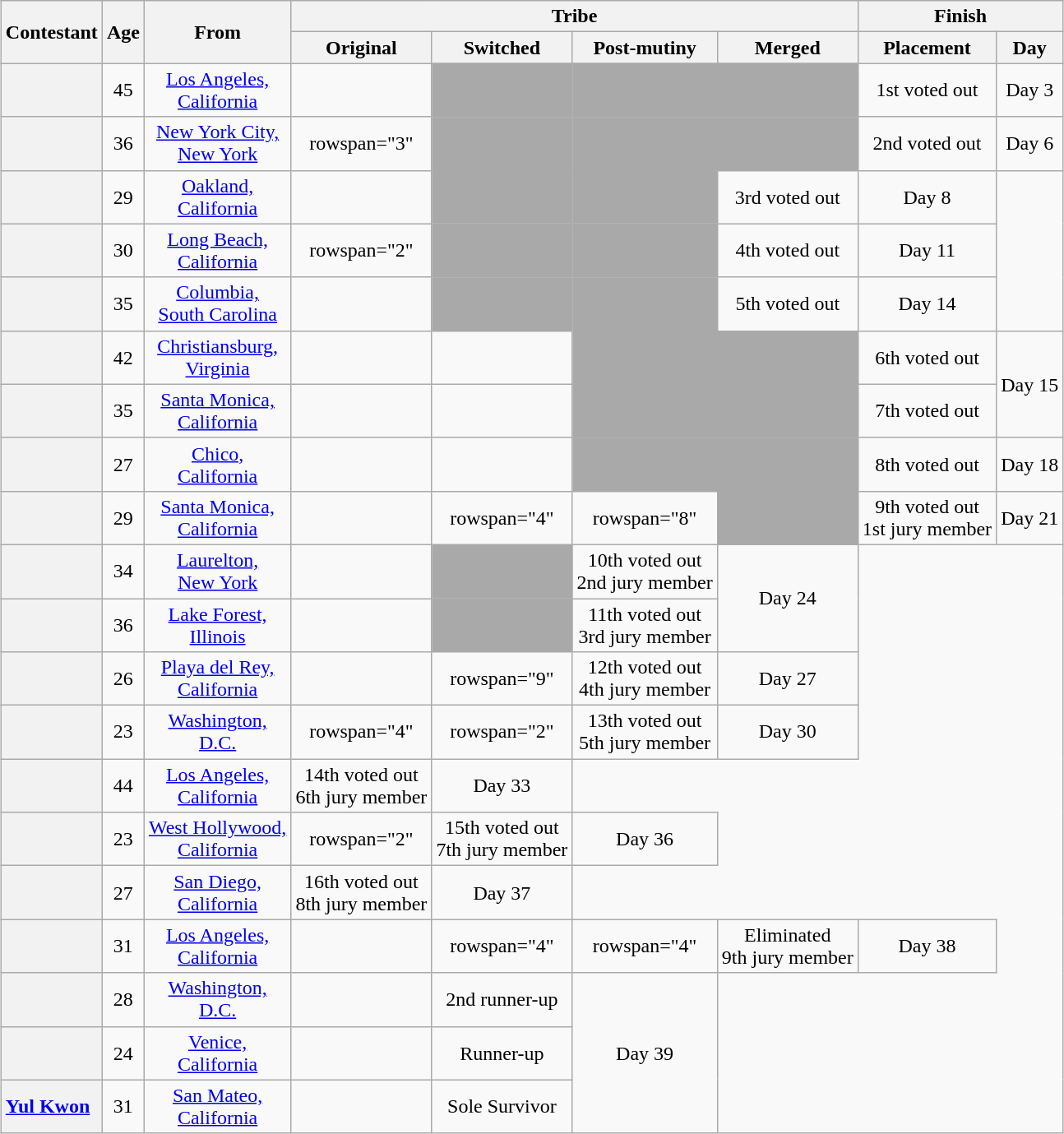<table class="wikitable sortable nowrap" style="margin:auto; text-align:center">
<tr>
<th rowspan="2" scope="col">Contestant</th>
<th rowspan="2" scope="col">Age</th>
<th rowspan="2" scope="col" class=unsortable>From</th>
<th colspan="4" scope="colgroup">Tribe</th>
<th colspan="2" scope="colgroup">Finish</th>
</tr>
<tr>
<th scope="col">Original</th>
<th scope="col">Switched</th>
<th scope="col" class=unsortable>Post-mutiny</th>
<th scope="col" class=unsortable>Merged</th>
<th scope="col" class=unsortable>Placement</th>
<th scope="col" class=unsortable>Day</th>
</tr>
<tr>
<th scope="row" style=text-align:left></th>
<td>45</td>
<td><a href='#'>Los Angeles,<br>California</a></td>
<td></td>
<td style="background:darkgrey;"></td>
<td style="background:darkgrey;"></td>
<td style="background:darkgrey;"></td>
<td>1st voted out</td>
<td>Day 3</td>
</tr>
<tr>
<th scope="row" style=text-align:left></th>
<td>36</td>
<td><a href='#'>New York City,<br>New York</a></td>
<td>rowspan="3" </td>
<td style="background:darkgrey;"></td>
<td style="background:darkgrey;"></td>
<td style="background:darkgrey;"></td>
<td>2nd voted out</td>
<td>Day 6</td>
</tr>
<tr>
<th scope="row" style=text-align:left></th>
<td>29</td>
<td><a href='#'>Oakland,<br>California</a></td>
<td></td>
<td style="background:darkgrey;"></td>
<td style="background:darkgrey;"></td>
<td>3rd voted out</td>
<td>Day 8</td>
</tr>
<tr>
<th scope="row" style=text-align:left></th>
<td>30</td>
<td><a href='#'>Long Beach,<br>California</a></td>
<td>rowspan="2" </td>
<td style="background:darkgrey;"></td>
<td style="background:darkgrey;"></td>
<td>4th voted out</td>
<td>Day 11</td>
</tr>
<tr>
<th scope="row" style=text-align:left></th>
<td>35</td>
<td><a href='#'>Columbia,<br>South Carolina</a></td>
<td></td>
<td style="background:darkgrey;"></td>
<td style="background:darkgrey;"></td>
<td>5th voted out</td>
<td>Day 14</td>
</tr>
<tr>
<th scope="row" style=text-align:left></th>
<td>42</td>
<td><a href='#'>Christiansburg,<br>Virginia</a></td>
<td></td>
<td></td>
<td style="background:darkgrey;"></td>
<td style="background:darkgrey;"></td>
<td>6th voted out</td>
<td rowspan="2">Day 15</td>
</tr>
<tr>
<th scope="row" style=text-align:left></th>
<td>35</td>
<td><a href='#'>Santa Monica,<br>California</a></td>
<td></td>
<td></td>
<td style="background:darkgrey;"></td>
<td style="background:darkgrey;"></td>
<td>7th voted out</td>
</tr>
<tr>
<th scope="row" style=text-align:left></th>
<td>27</td>
<td><a href='#'>Chico,<br>California</a></td>
<td></td>
<td></td>
<td style="background:darkgrey;"></td>
<td style="background:darkgrey;"></td>
<td>8th voted out</td>
<td>Day 18</td>
</tr>
<tr>
<th scope="row" style=text-align:left></th>
<td>29</td>
<td><a href='#'>Santa Monica,<br>California</a></td>
<td></td>
<td>rowspan="4" </td>
<td>rowspan="8" </td>
<td style="background:darkgrey;"></td>
<td>9th voted out<br>1st jury member</td>
<td>Day 21</td>
</tr>
<tr>
<th scope="row" style=text-align:left></th>
<td>34</td>
<td><a href='#'>Laurelton,<br>New York</a></td>
<td></td>
<td style="background:darkgrey;"></td>
<td>10th voted out<br>2nd jury member</td>
<td rowspan="2">Day 24</td>
</tr>
<tr>
<th scope="row" style=text-align:left></th>
<td>36</td>
<td><a href='#'>Lake Forest,<br>Illinois</a></td>
<td></td>
<td style="background:darkgrey;"></td>
<td>11th voted out<br>3rd jury member</td>
</tr>
<tr>
<th scope="row" style=text-align:left></th>
<td>26</td>
<td><a href='#'>Playa del Rey,<br>California</a></td>
<td></td>
<td>rowspan="9" </td>
<td>12th voted out<br>4th jury member</td>
<td>Day 27</td>
</tr>
<tr>
<th scope="row" style=text-align:left></th>
<td>23</td>
<td><a href='#'>Washington,<br>D.C.</a></td>
<td>rowspan="4" </td>
<td>rowspan="2" </td>
<td>13th voted out<br>5th jury member</td>
<td>Day 30</td>
</tr>
<tr>
<th scope="row" style=text-align:left></th>
<td>44</td>
<td><a href='#'>Los Angeles,<br>California</a></td>
<td>14th voted out<br>6th jury member</td>
<td>Day 33</td>
</tr>
<tr>
<th scope="row" style=text-align:left></th>
<td>23</td>
<td><a href='#'>West Hollywood,<br>California</a></td>
<td>rowspan="2" </td>
<td>15th voted out<br>7th jury member</td>
<td>Day 36</td>
</tr>
<tr>
<th scope="row" style=text-align:left></th>
<td>27</td>
<td><a href='#'>San Diego,<br>California</a></td>
<td>16th voted out<br>8th jury member</td>
<td>Day 37</td>
</tr>
<tr>
<th scope="row" style=text-align:left></th>
<td>31</td>
<td><a href='#'>Los Angeles,<br>California</a></td>
<td></td>
<td>rowspan="4" </td>
<td>rowspan="4" </td>
<td>Eliminated<br>9th jury member</td>
<td>Day 38</td>
</tr>
<tr>
<th scope="row" style=text-align:left></th>
<td>28</td>
<td><a href='#'>Washington,<br>D.C.</a></td>
<td></td>
<td>2nd runner-up</td>
<td rowspan="3">Day 39</td>
</tr>
<tr>
<th scope="row" style=text-align:left></th>
<td>24</td>
<td><a href='#'>Venice,<br>California</a></td>
<td></td>
<td>Runner-up</td>
</tr>
<tr>
<th scope="row" style=text-align:left><a href='#'>Yul Kwon</a></th>
<td>31</td>
<td><a href='#'>San Mateo,<br>California</a></td>
<td></td>
<td>Sole Survivor</td>
</tr>
</table>
